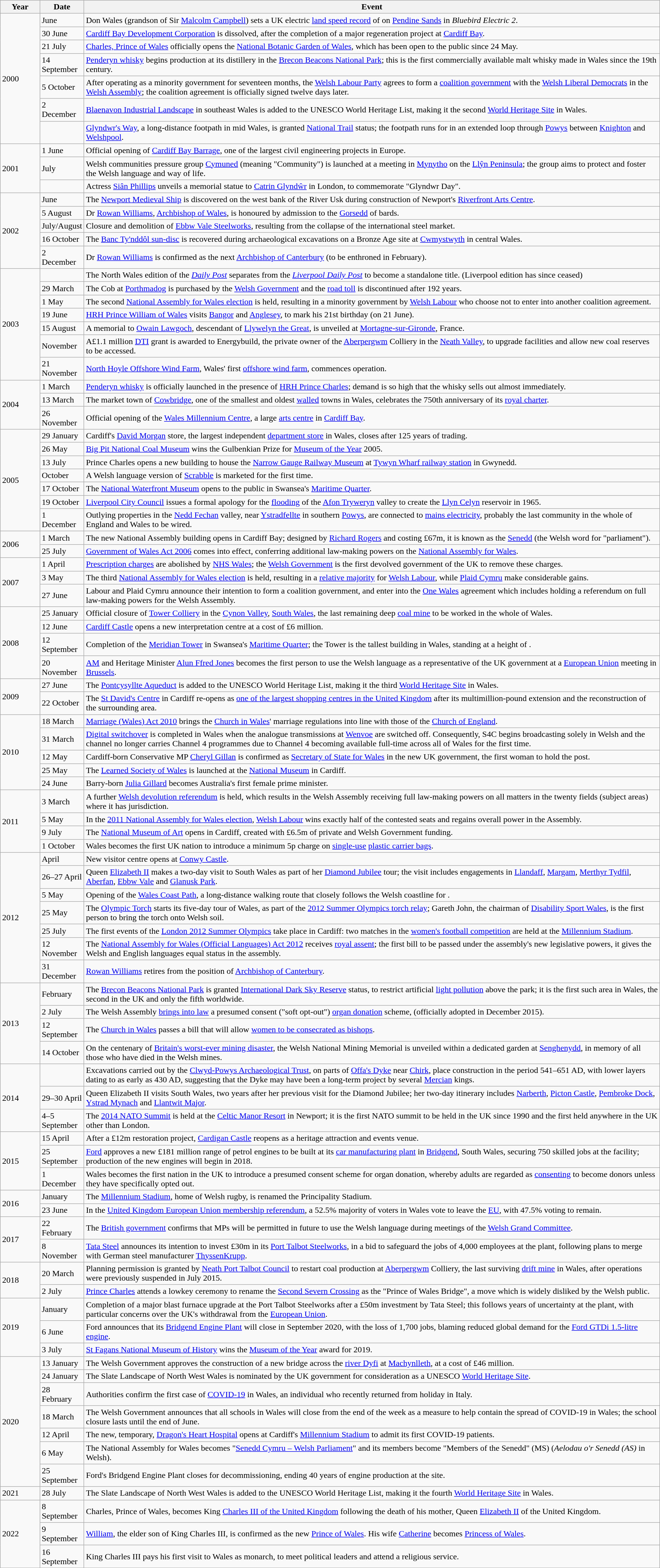<table class="wikitable" width="100%">
<tr>
<th style="width:6%">Year</th>
<th style="width:6%">Date</th>
<th>Event</th>
</tr>
<tr>
<td rowspan=7>2000</td>
<td>June</td>
<td>Don Wales (grandson of Sir <a href='#'>Malcolm Campbell</a>) sets a UK electric <a href='#'>land speed record</a> of  on <a href='#'>Pendine Sands</a> in <em>Bluebird Electric 2</em>.</td>
</tr>
<tr>
<td>30 June</td>
<td><a href='#'>Cardiff Bay Development Corporation</a> is dissolved, after the completion of a major regeneration project at <a href='#'>Cardiff Bay</a>.</td>
</tr>
<tr>
<td>21 July</td>
<td><a href='#'>Charles, Prince of Wales</a> officially opens the <a href='#'>National Botanic Garden of Wales</a>, which has been open to the public since 24 May.</td>
</tr>
<tr>
<td>14 September</td>
<td><a href='#'>Penderyn whisky</a> begins production at its distillery in the <a href='#'>Brecon Beacons National Park</a>; this is the first commercially available malt whisky made in Wales since the 19th century.</td>
</tr>
<tr>
<td>5 October</td>
<td>After operating as a minority government for seventeen months, the <a href='#'>Welsh Labour Party</a> agrees to form a <a href='#'>coalition government</a> with the <a href='#'>Welsh Liberal Democrats</a> in the <a href='#'>Welsh Assembly</a>; the coalition agreement is officially signed twelve days later.</td>
</tr>
<tr>
<td>2 December</td>
<td><a href='#'>Blaenavon Industrial Landscape</a> in southeast Wales is added to the UNESCO World Heritage List, making it the second <a href='#'>World Heritage Site</a> in Wales.</td>
</tr>
<tr>
<td></td>
<td><a href='#'>Glyndwr's Way</a>, a long-distance footpath in mid Wales, is granted <a href='#'>National Trail</a> status; the footpath runs for  in an extended loop through <a href='#'>Powys</a> between <a href='#'>Knighton</a> and <a href='#'>Welshpool</a>.</td>
</tr>
<tr>
<td rowspan=3>2001</td>
<td>1 June</td>
<td>Official opening of <a href='#'>Cardiff Bay Barrage</a>, one of the largest civil engineering projects in Europe.</td>
</tr>
<tr>
<td>July</td>
<td>Welsh communities pressure group <a href='#'>Cymuned</a> (meaning "Community") is launched at a meeting in <a href='#'>Mynytho</a> on the <a href='#'>Llŷn Peninsula</a>; the group aims to protect and foster the Welsh language and way of life.</td>
</tr>
<tr>
<td></td>
<td>Actress <a href='#'>Siân Phillips</a> unveils a memorial statue to <a href='#'>Catrin Glyndŵr</a> in London, to commemorate "Glyndwr Day".</td>
</tr>
<tr>
<td rowspan=5>2002</td>
<td>June</td>
<td>The <a href='#'>Newport Medieval Ship</a> is discovered on the west bank of the River Usk during construction of Newport's <a href='#'>Riverfront Arts Centre</a>.</td>
</tr>
<tr>
<td>5 August</td>
<td>Dr <a href='#'>Rowan Williams</a>, <a href='#'>Archbishop of Wales</a>, is honoured by admission to the <a href='#'>Gorsedd</a> of bards.</td>
</tr>
<tr>
<td>July/August</td>
<td>Closure and demolition of <a href='#'>Ebbw Vale Steelworks</a>, resulting from the collapse of the international steel market.</td>
</tr>
<tr>
<td>16 October</td>
<td>The <a href='#'>Banc Ty'nddôl sun-disc</a> is recovered during archaeological excavations on a Bronze Age site at <a href='#'>Cwmystwyth</a> in central Wales.</td>
</tr>
<tr>
<td>2 December</td>
<td>Dr <a href='#'>Rowan Williams</a> is confirmed as the next <a href='#'>Archbishop of Canterbury</a> (to be enthroned in February).</td>
</tr>
<tr>
<td rowspan=7>2003</td>
<td></td>
<td>The North Wales edition of the <em><a href='#'>Daily Post</a></em> separates from the <em><a href='#'>Liverpool Daily Post</a></em> to become a standalone title. (Liverpool edition has since ceased)</td>
</tr>
<tr>
<td>29 March</td>
<td>The Cob at <a href='#'>Porthmadog</a> is purchased by the <a href='#'>Welsh Government</a> and the <a href='#'>road toll</a> is discontinued after 192 years.</td>
</tr>
<tr>
<td>1 May</td>
<td>The second <a href='#'>National Assembly for Wales election</a> is held, resulting in a minority government by <a href='#'>Welsh Labour</a> who choose not to enter into another coalition agreement.</td>
</tr>
<tr>
<td>19 June</td>
<td><a href='#'>HRH Prince William of Wales</a> visits <a href='#'>Bangor</a> and <a href='#'>Anglesey</a>, to mark his 21st birthday (on 21 June).</td>
</tr>
<tr>
<td>15 August</td>
<td>A memorial to <a href='#'>Owain Lawgoch</a>, descendant of <a href='#'>Llywelyn the Great</a>, is unveiled at <a href='#'>Mortagne-sur-Gironde</a>, France.</td>
</tr>
<tr>
<td>November</td>
<td>A£1.1 million <a href='#'>DTI</a> grant is awarded to Energybuild, the private owner of the <a href='#'>Aberpergwm</a> Colliery in the <a href='#'>Neath Valley</a>, to upgrade facilities and allow new coal reserves to be accessed.</td>
</tr>
<tr>
<td>21 November</td>
<td><a href='#'>North Hoyle Offshore Wind Farm</a>, Wales' first <a href='#'>offshore wind farm</a>, commences operation.</td>
</tr>
<tr>
<td rowspan=3>2004</td>
<td>1 March</td>
<td><a href='#'>Penderyn whisky</a> is officially launched in the presence of <a href='#'>HRH Prince Charles</a>; demand is so high that the whisky sells out almost immediately.</td>
</tr>
<tr>
<td>13 March</td>
<td>The market town of <a href='#'>Cowbridge</a>, one of the smallest and oldest <a href='#'>walled</a> towns in Wales, celebrates the 750th anniversary of its <a href='#'>royal charter</a>.</td>
</tr>
<tr>
<td>26 November</td>
<td>Official opening of the <a href='#'>Wales Millennium Centre</a>, a large <a href='#'>arts centre</a> in <a href='#'>Cardiff Bay</a>.</td>
</tr>
<tr>
<td rowspan=7>2005</td>
<td>29 January</td>
<td>Cardiff's <a href='#'>David Morgan</a> store, the largest independent <a href='#'>department store</a> in Wales, closes after 125 years of trading.</td>
</tr>
<tr>
<td>26 May</td>
<td><a href='#'>Big Pit National Coal Museum</a> wins the Gulbenkian Prize for <a href='#'>Museum of the Year</a> 2005.</td>
</tr>
<tr>
<td>13 July</td>
<td>Prince Charles opens a new building to house the <a href='#'>Narrow Gauge Railway Museum</a> at <a href='#'>Tywyn Wharf railway station</a> in Gwynedd.</td>
</tr>
<tr>
<td>October</td>
<td>A Welsh language version of <a href='#'>Scrabble</a> is marketed for the first time.</td>
</tr>
<tr>
<td>17 October</td>
<td>The <a href='#'>National Waterfront Museum</a> opens to the public in Swansea's <a href='#'>Maritime Quarter</a>.</td>
</tr>
<tr>
<td>19 October</td>
<td><a href='#'>Liverpool City Council</a> issues a formal apology for the <a href='#'>flooding</a> of the <a href='#'>Afon Tryweryn</a> valley to create the <a href='#'>Llyn Celyn</a> reservoir in 1965.</td>
</tr>
<tr>
<td>1 December</td>
<td>Outlying properties in the <a href='#'>Nedd Fechan</a> valley, near <a href='#'>Ystradfellte</a> in southern <a href='#'>Powys</a>, are connected to <a href='#'>mains electricity</a>, probably the last community in the whole of England and Wales to be wired.</td>
</tr>
<tr>
<td rowspan=2>2006</td>
<td>1 March</td>
<td>The new National Assembly building opens in Cardiff Bay; designed by <a href='#'>Richard Rogers</a> and costing £67m, it is known as the <a href='#'>Senedd</a> (the Welsh word for "parliament").</td>
</tr>
<tr>
<td>25 July</td>
<td><a href='#'>Government of Wales Act 2006</a> comes into effect, conferring additional law-making powers on the <a href='#'>National Assembly for Wales</a>.</td>
</tr>
<tr>
<td rowspan=3>2007</td>
<td>1 April</td>
<td><a href='#'>Prescription charges</a> are abolished by <a href='#'>NHS Wales</a>; the <a href='#'>Welsh Government</a> is the first devolved government of the UK to remove these charges.</td>
</tr>
<tr>
<td>3 May</td>
<td>The third <a href='#'>National Assembly for Wales election</a> is held, resulting in a <a href='#'>relative majority</a> for <a href='#'>Welsh Labour</a>, while <a href='#'>Plaid Cymru</a> make considerable gains.</td>
</tr>
<tr>
<td>27 June</td>
<td>Labour and Plaid Cymru announce their intention to form a coalition government, and enter into the <a href='#'>One Wales</a> agreement which includes holding a referendum on full law-making powers for the Welsh Assembly.</td>
</tr>
<tr>
<td rowspan=4>2008</td>
<td>25 January</td>
<td>Official closure of <a href='#'>Tower Colliery</a> in the <a href='#'>Cynon Valley</a>, <a href='#'>South Wales</a>, the last remaining deep <a href='#'>coal mine</a> to be worked in the whole of Wales.</td>
</tr>
<tr>
<td>12 June</td>
<td><a href='#'>Cardiff Castle</a> opens a new interpretation centre at a cost of £6 million.</td>
</tr>
<tr>
<td>12 September</td>
<td>Completion of the <a href='#'>Meridian Tower</a> in Swansea's <a href='#'>Maritime Quarter</a>; the Tower is the tallest building in Wales, standing at a height of .</td>
</tr>
<tr>
<td>20 November</td>
<td><a href='#'>AM</a> and Heritage Minister <a href='#'>Alun Ffred Jones</a> becomes the first person to use the Welsh language as a representative of the UK government at a <a href='#'>European Union</a> meeting in <a href='#'>Brussels</a>.</td>
</tr>
<tr>
<td rowspan=2>2009</td>
<td>27 June</td>
<td>The <a href='#'>Pontcysyllte Aqueduct</a> is added to the UNESCO World Heritage List, making it the third <a href='#'>World Heritage Site</a> in Wales.</td>
</tr>
<tr>
<td>22 October</td>
<td>The <a href='#'>St David's Centre</a> in Cardiff re-opens as <a href='#'>one of the largest shopping centres in the United Kingdom</a> after its multimillion-pound extension and the reconstruction of the surrounding area.</td>
</tr>
<tr>
<td rowspan=5>2010</td>
<td>18 March</td>
<td><a href='#'>Marriage (Wales) Act 2010</a> brings the <a href='#'>Church in Wales</a>' marriage regulations into line with those of the <a href='#'>Church of England</a>.</td>
</tr>
<tr>
<td>31 March</td>
<td><a href='#'>Digital switchover</a> is completed in Wales when the analogue transmissions at <a href='#'>Wenvoe</a> are switched off. Consequently, S4C begins broadcasting solely in Welsh and the channel no longer carries Channel 4 programmes due to Channel 4 becoming available full-time across all of Wales for the first time.</td>
</tr>
<tr>
<td>12 May</td>
<td>Cardiff-born Conservative MP <a href='#'>Cheryl Gillan</a> is confirmed as <a href='#'>Secretary of State for Wales</a> in the new UK government, the first woman to hold the post.</td>
</tr>
<tr>
<td>25 May</td>
<td>The <a href='#'>Learned Society of Wales</a> is launched at the <a href='#'>National Museum</a> in Cardiff.</td>
</tr>
<tr>
<td>24 June</td>
<td>Barry-born <a href='#'>Julia Gillard</a> becomes Australia's first female prime minister.</td>
</tr>
<tr>
<td rowspan=4>2011</td>
<td>3 March</td>
<td>A further <a href='#'>Welsh devolution referendum</a> is held, which results in the Welsh Assembly receiving full law-making powers on all matters in the twenty fields (subject areas) where it has jurisdiction.</td>
</tr>
<tr>
<td>5 May</td>
<td>In the <a href='#'>2011 National Assembly for Wales election</a>, <a href='#'>Welsh Labour</a> wins exactly half of the contested seats and regains overall power in the Assembly.</td>
</tr>
<tr>
<td>9 July</td>
<td>The <a href='#'>National Museum of Art</a> opens in Cardiff, created with £6.5m of private and Welsh Government funding.</td>
</tr>
<tr>
<td>1 October</td>
<td>Wales becomes the first UK nation to introduce a minimum 5p charge on <a href='#'>single-use</a> <a href='#'>plastic carrier bags</a>.</td>
</tr>
<tr>
<td rowspan=7>2012</td>
<td>April</td>
<td>New visitor centre opens at <a href='#'>Conwy Castle</a>.</td>
</tr>
<tr>
<td>26–27 April</td>
<td>Queen <a href='#'>Elizabeth II</a> makes a two-day visit to South Wales as part of her <a href='#'>Diamond Jubilee</a> tour; the visit includes engagements in <a href='#'>Llandaff</a>, <a href='#'>Margam</a>, <a href='#'>Merthyr Tydfil</a>, <a href='#'>Aberfan</a>, <a href='#'>Ebbw Vale</a> and <a href='#'>Glanusk Park</a>.</td>
</tr>
<tr>
<td>5 May</td>
<td>Opening of the <a href='#'>Wales Coast Path</a>, a long-distance walking route that closely follows the Welsh coastline for .</td>
</tr>
<tr>
<td>25 May</td>
<td>The <a href='#'>Olympic Torch</a> starts its five-day tour of Wales, as part of the <a href='#'>2012 Summer Olympics torch relay</a>; Gareth John, the chairman of <a href='#'>Disability Sport Wales</a>, is the first person to bring the torch onto Welsh soil.</td>
</tr>
<tr>
<td>25 July</td>
<td>The first events of the <a href='#'>London 2012 Summer Olympics</a> take place in Cardiff: two matches in the <a href='#'>women's football competition</a> are held at the <a href='#'>Millennium Stadium</a>.</td>
</tr>
<tr>
<td>12 November</td>
<td>The <a href='#'>National Assembly for Wales (Official Languages) Act 2012</a> receives <a href='#'>royal assent</a>; the first bill to be passed under the assembly's new legislative powers, it gives the Welsh and English languages equal status in the assembly.</td>
</tr>
<tr>
<td>31 December</td>
<td><a href='#'>Rowan Williams</a> retires from the position of <a href='#'>Archbishop of Canterbury</a>.</td>
</tr>
<tr>
<td rowspan=4>2013</td>
<td>February</td>
<td>The <a href='#'>Brecon Beacons National Park</a> is granted <a href='#'>International Dark Sky Reserve</a> status, to restrict artificial <a href='#'>light pollution</a> above the park; it is the first such area in Wales, the second in the UK and only the fifth worldwide.</td>
</tr>
<tr>
<td>2 July</td>
<td>The Welsh Assembly <a href='#'>brings into law</a> a presumed consent ("soft opt-out") <a href='#'>organ donation</a> scheme, (officially adopted in December 2015).</td>
</tr>
<tr>
<td>12 September</td>
<td>The <a href='#'>Church in Wales</a> passes a bill that will allow <a href='#'>women to be consecrated as bishops</a>.</td>
</tr>
<tr>
<td>14 October</td>
<td>On the centenary of <a href='#'>Britain's worst-ever mining disaster</a>, the Welsh National Mining Memorial is unveiled within a dedicated garden at <a href='#'>Senghenydd</a>, in memory of all those who have died in the Welsh mines.</td>
</tr>
<tr>
<td rowspan=3>2014</td>
<td></td>
<td>Excavations carried out by the <a href='#'>Clwyd-Powys Archaeological Trust</a>, on parts of <a href='#'>Offa's Dyke</a> near <a href='#'>Chirk</a>, place construction in the period 541–651 AD, with lower layers dating to as early as 430 AD, suggesting that the Dyke may have been a long-term project by several <a href='#'>Mercian</a> kings.</td>
</tr>
<tr>
<td>29–30 April</td>
<td>Queen Elizabeth II visits South Wales, two years after her previous visit for the Diamond Jubilee; her two-day itinerary includes <a href='#'>Narberth</a>, <a href='#'>Picton Castle</a>, <a href='#'>Pembroke Dock</a>, <a href='#'>Ystrad Mynach</a> and <a href='#'>Llantwit Major</a>.</td>
</tr>
<tr>
<td>4–5 September</td>
<td>The <a href='#'>2014 NATO Summit</a> is held at the <a href='#'>Celtic Manor Resort</a> in Newport; it is the first NATO summit to be held in the UK since 1990 and the first held anywhere in the UK other than London.</td>
</tr>
<tr>
<td rowspan=3>2015</td>
<td>15 April</td>
<td>After a £12m restoration project, <a href='#'>Cardigan Castle</a> reopens as a heritage attraction and events venue.</td>
</tr>
<tr>
<td>25 September</td>
<td><a href='#'>Ford</a> approves a new £181 million range of petrol engines to be built at its <a href='#'>car manufacturing plant</a> in <a href='#'>Bridgend</a>, South Wales, securing 750 skilled jobs at the facility; production of the new engines will begin in 2018.</td>
</tr>
<tr>
<td>1 December</td>
<td>Wales becomes the first nation in the UK to introduce a presumed consent scheme for organ donation, whereby adults are regarded as <a href='#'>consenting</a> to become donors unless they have specifically opted out.</td>
</tr>
<tr>
<td rowspan=2>2016</td>
<td>January</td>
<td>The <a href='#'>Millennium Stadium</a>, home of Welsh rugby, is renamed the Principality Stadium.</td>
</tr>
<tr>
<td>23 June</td>
<td>In the <a href='#'>United Kingdom European Union membership referendum</a>, a 52.5% majority of voters in Wales vote to leave the <a href='#'>EU</a>, with 47.5% voting to remain.</td>
</tr>
<tr>
<td rowspan=2>2017</td>
<td>22 February</td>
<td>The <a href='#'>British government</a> confirms that MPs will be permitted in future to use the Welsh language during meetings of the <a href='#'>Welsh Grand Committee</a>.</td>
</tr>
<tr>
<td>8 November</td>
<td><a href='#'>Tata Steel</a> announces its intention to invest £30m in its <a href='#'>Port Talbot Steelworks</a>, in a bid to safeguard the jobs of 4,000 employees at the plant, following plans to merge with German steel manufacturer <a href='#'>ThyssenKrupp</a>.</td>
</tr>
<tr>
<td rowspan=2>2018</td>
<td>20 March</td>
<td>Planning permission is granted by <a href='#'>Neath Port Talbot Council</a> to restart coal production at <a href='#'>Aberpergwm</a> Colliery, the last surviving <a href='#'>drift mine</a> in Wales, after operations were previously suspended in July 2015.</td>
</tr>
<tr>
<td>2 July</td>
<td><a href='#'>Prince Charles</a> attends a lowkey ceremony to rename the <a href='#'>Second Severn Crossing</a> as the "Prince of Wales Bridge", a move which is widely disliked by the Welsh public.</td>
</tr>
<tr>
<td rowspan=3>2019</td>
<td>January</td>
<td>Completion of a major blast furnace upgrade at the Port Talbot Steelworks after a £50m investment by Tata Steel; this follows years of uncertainty at the plant, with particular concerns over the UK's withdrawal from the <a href='#'>European Union</a>.</td>
</tr>
<tr>
<td>6 June</td>
<td>Ford announces that its <a href='#'>Bridgend Engine Plant</a> will close in September 2020, with the loss of 1,700 jobs, blaming reduced global demand for the <a href='#'>Ford GTDi 1.5-litre engine</a>.</td>
</tr>
<tr>
<td>3 July</td>
<td><a href='#'>St Fagans National Museum of History</a> wins the <a href='#'>Museum of the Year</a> award for 2019.</td>
</tr>
<tr>
<td rowspan=7>2020</td>
<td>13 January</td>
<td>The Welsh Government approves the construction of a new bridge across the <a href='#'>river Dyfi</a> at <a href='#'>Machynlleth</a>, at a cost of £46 million.</td>
</tr>
<tr>
<td>24 January</td>
<td>The Slate Landscape of North West Wales is nominated by the UK government for consideration as a UNESCO <a href='#'>World Heritage Site</a>.</td>
</tr>
<tr>
<td>28 February</td>
<td>Authorities confirm the first case of <a href='#'>COVID-19</a> in Wales, an individual who recently returned from holiday in Italy.</td>
</tr>
<tr>
<td>18 March</td>
<td>The Welsh Government announces that all schools in Wales will close from the end of the week as a measure to help contain the spread of COVID-19 in Wales; the school closure lasts until the end of June.</td>
</tr>
<tr>
<td>12 April</td>
<td>The new, temporary, <a href='#'>Dragon's Heart Hospital</a> opens at Cardiff's <a href='#'>Millennium Stadium</a> to admit its first COVID-19 patients.</td>
</tr>
<tr>
<td>6 May</td>
<td>The National Assembly for Wales becomes "<a href='#'>Senedd Cymru – Welsh Parliament</a>" and its members become "Members of the Senedd" (MS) (<em>Aelodau o'r Senedd (AS)</em> in Welsh).</td>
</tr>
<tr>
<td>25 September</td>
<td>Ford's Bridgend Engine Plant closes for decommissioning, ending 40 years of engine production at the site.</td>
</tr>
<tr>
<td>2021</td>
<td>28 July</td>
<td>The Slate Landscape of North West Wales is added to the UNESCO World Heritage List, making it the fourth <a href='#'>World Heritage Site</a> in Wales.</td>
</tr>
<tr>
<td rowspan=3>2022</td>
<td>8 September</td>
<td>Charles, Prince of Wales, becomes King <a href='#'>Charles III of the United Kingdom</a> following the death of his mother, Queen <a href='#'>Elizabeth II</a> of the United Kingdom.</td>
</tr>
<tr>
<td>9 September</td>
<td><a href='#'>William</a>, the elder son of King Charles III, is confirmed as the new <a href='#'>Prince of Wales</a>. His wife <a href='#'>Catherine</a> becomes <a href='#'>Princess of Wales</a>.</td>
</tr>
<tr>
<td>16 September</td>
<td>King Charles III pays his first visit to Wales as monarch, to meet political leaders and attend a religious service.</td>
</tr>
</table>
